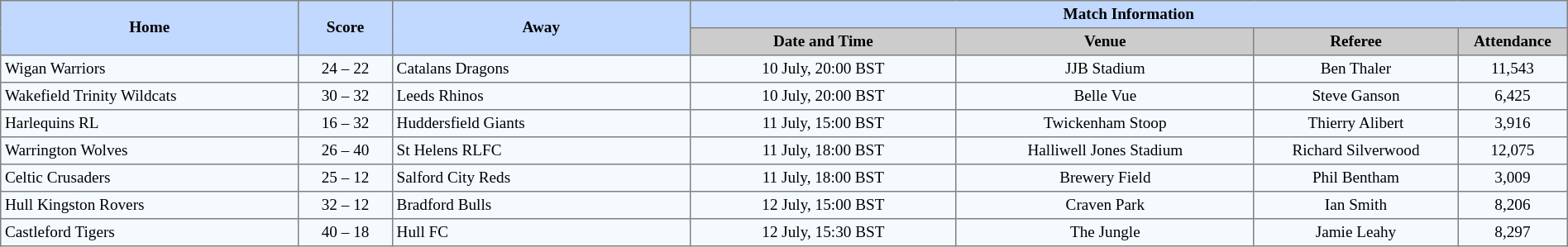<table border=1 style="border-collapse:collapse; font-size:80%; text-align:center;" cellpadding=3 cellspacing=0 width=100%>
<tr bgcolor=#C1D8FF>
<th rowspan=2 width=19%>Home</th>
<th rowspan=2 width=6%>Score</th>
<th rowspan=2 width=19%>Away</th>
<th colspan=6>Match Information</th>
</tr>
<tr bgcolor=#CCCCCC>
<th width=17%>Date and Time</th>
<th width=19%>Venue</th>
<th width=13%>Referee</th>
<th width=7%>Attendance</th>
</tr>
<tr bgcolor=#F5FAFF>
<td align=left> Wigan Warriors</td>
<td>24 – 22</td>
<td align=left> Catalans Dragons</td>
<td>10 July, 20:00 BST</td>
<td>JJB Stadium</td>
<td>Ben Thaler</td>
<td>11,543</td>
</tr>
<tr bgcolor=#F5FAFF>
<td align=left> Wakefield Trinity Wildcats</td>
<td>30 – 32</td>
<td align=left> Leeds Rhinos</td>
<td>10 July, 20:00 BST</td>
<td>Belle Vue</td>
<td>Steve Ganson</td>
<td>6,425</td>
</tr>
<tr bgcolor=#F5FAFF>
<td align=left> Harlequins RL</td>
<td>16 – 32</td>
<td align=left> Huddersfield Giants</td>
<td>11 July, 15:00 BST</td>
<td>Twickenham Stoop</td>
<td>Thierry Alibert</td>
<td>3,916</td>
</tr>
<tr bgcolor=#F5FAFF>
<td align=left> Warrington Wolves</td>
<td>26 – 40</td>
<td align=left> St Helens RLFC</td>
<td>11 July, 18:00 BST</td>
<td>Halliwell Jones Stadium</td>
<td>Richard Silverwood</td>
<td>12,075</td>
</tr>
<tr bgcolor=#F5FAFF>
<td align=left> Celtic Crusaders</td>
<td>25 – 12</td>
<td align=left> Salford City Reds</td>
<td>11 July, 18:00 BST</td>
<td>Brewery Field</td>
<td>Phil Bentham</td>
<td>3,009</td>
</tr>
<tr bgcolor=#F5FAFF>
<td align=left> Hull Kingston Rovers</td>
<td>32 – 12</td>
<td align=left> Bradford Bulls</td>
<td>12 July, 15:00 BST</td>
<td>Craven Park</td>
<td>Ian Smith</td>
<td>8,206</td>
</tr>
<tr bgcolor=#F5FAFF>
<td align=left> Castleford Tigers</td>
<td>40 – 18</td>
<td align=left> Hull FC</td>
<td>12 July, 15:30 BST</td>
<td>The Jungle</td>
<td>Jamie Leahy</td>
<td>8,297</td>
</tr>
</table>
